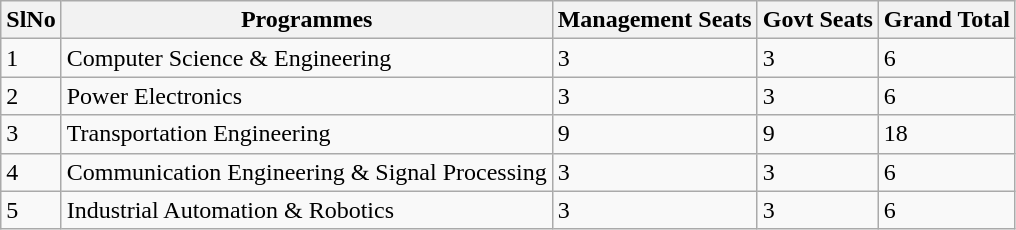<table class="wikitable">
<tr>
<th>SlNo</th>
<th>Programmes</th>
<th>Management Seats</th>
<th>Govt Seats</th>
<th>Grand Total</th>
</tr>
<tr>
<td>1</td>
<td>Computer Science & Engineering</td>
<td>3</td>
<td>3</td>
<td>6</td>
</tr>
<tr>
<td>2</td>
<td>Power Electronics</td>
<td>3</td>
<td>3</td>
<td>6</td>
</tr>
<tr>
<td>3</td>
<td>Transportation Engineering</td>
<td>9</td>
<td>9</td>
<td>18</td>
</tr>
<tr>
<td>4</td>
<td>Communication Engineering & Signal Processing</td>
<td>3</td>
<td>3</td>
<td>6</td>
</tr>
<tr>
<td>5</td>
<td>Industrial Automation & Robotics</td>
<td>3</td>
<td>3</td>
<td>6</td>
</tr>
</table>
